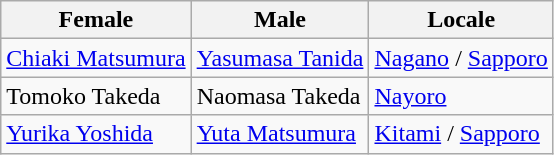<table class=wikitable>
<tr>
<th scope="col">Female</th>
<th scope="col">Male</th>
<th scope="col">Locale</th>
</tr>
<tr>
<td><a href='#'>Chiaki Matsumura</a></td>
<td><a href='#'>Yasumasa Tanida</a></td>
<td> <a href='#'>Nagano</a> /  <a href='#'>Sapporo</a></td>
</tr>
<tr>
<td>Tomoko Takeda</td>
<td>Naomasa Takeda</td>
<td> <a href='#'>Nayoro</a></td>
</tr>
<tr>
<td><a href='#'>Yurika Yoshida</a></td>
<td><a href='#'>Yuta Matsumura</a></td>
<td> <a href='#'>Kitami</a> /  <a href='#'>Sapporo</a></td>
</tr>
</table>
